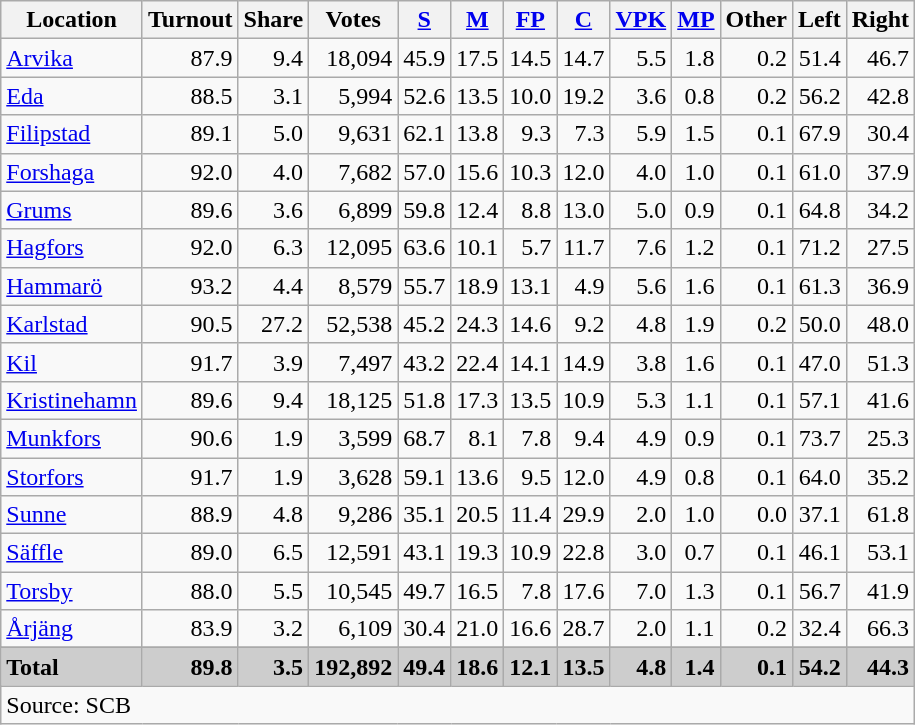<table class="wikitable sortable" style=text-align:right>
<tr>
<th>Location</th>
<th>Turnout</th>
<th>Share</th>
<th>Votes</th>
<th><a href='#'>S</a></th>
<th><a href='#'>M</a></th>
<th><a href='#'>FP</a></th>
<th><a href='#'>C</a></th>
<th><a href='#'>VPK</a></th>
<th><a href='#'>MP</a></th>
<th>Other</th>
<th>Left</th>
<th>Right</th>
</tr>
<tr>
<td align=left><a href='#'>Arvika</a></td>
<td>87.9</td>
<td>9.4</td>
<td>18,094</td>
<td>45.9</td>
<td>17.5</td>
<td>14.5</td>
<td>14.7</td>
<td>5.5</td>
<td>1.8</td>
<td>0.2</td>
<td>51.4</td>
<td>46.7</td>
</tr>
<tr>
<td align=left><a href='#'>Eda</a></td>
<td>88.5</td>
<td>3.1</td>
<td>5,994</td>
<td>52.6</td>
<td>13.5</td>
<td>10.0</td>
<td>19.2</td>
<td>3.6</td>
<td>0.8</td>
<td>0.2</td>
<td>56.2</td>
<td>42.8</td>
</tr>
<tr>
<td align=left><a href='#'>Filipstad</a></td>
<td>89.1</td>
<td>5.0</td>
<td>9,631</td>
<td>62.1</td>
<td>13.8</td>
<td>9.3</td>
<td>7.3</td>
<td>5.9</td>
<td>1.5</td>
<td>0.1</td>
<td>67.9</td>
<td>30.4</td>
</tr>
<tr>
<td align=left><a href='#'>Forshaga</a></td>
<td>92.0</td>
<td>4.0</td>
<td>7,682</td>
<td>57.0</td>
<td>15.6</td>
<td>10.3</td>
<td>12.0</td>
<td>4.0</td>
<td>1.0</td>
<td>0.1</td>
<td>61.0</td>
<td>37.9</td>
</tr>
<tr>
<td align=left><a href='#'>Grums</a></td>
<td>89.6</td>
<td>3.6</td>
<td>6,899</td>
<td>59.8</td>
<td>12.4</td>
<td>8.8</td>
<td>13.0</td>
<td>5.0</td>
<td>0.9</td>
<td>0.1</td>
<td>64.8</td>
<td>34.2</td>
</tr>
<tr>
<td align=left><a href='#'>Hagfors</a></td>
<td>92.0</td>
<td>6.3</td>
<td>12,095</td>
<td>63.6</td>
<td>10.1</td>
<td>5.7</td>
<td>11.7</td>
<td>7.6</td>
<td>1.2</td>
<td>0.1</td>
<td>71.2</td>
<td>27.5</td>
</tr>
<tr>
<td align=left><a href='#'>Hammarö</a></td>
<td>93.2</td>
<td>4.4</td>
<td>8,579</td>
<td>55.7</td>
<td>18.9</td>
<td>13.1</td>
<td>4.9</td>
<td>5.6</td>
<td>1.6</td>
<td>0.1</td>
<td>61.3</td>
<td>36.9</td>
</tr>
<tr>
<td align=left><a href='#'>Karlstad</a></td>
<td>90.5</td>
<td>27.2</td>
<td>52,538</td>
<td>45.2</td>
<td>24.3</td>
<td>14.6</td>
<td>9.2</td>
<td>4.8</td>
<td>1.9</td>
<td>0.2</td>
<td>50.0</td>
<td>48.0</td>
</tr>
<tr>
<td align=left><a href='#'>Kil</a></td>
<td>91.7</td>
<td>3.9</td>
<td>7,497</td>
<td>43.2</td>
<td>22.4</td>
<td>14.1</td>
<td>14.9</td>
<td>3.8</td>
<td>1.6</td>
<td>0.1</td>
<td>47.0</td>
<td>51.3</td>
</tr>
<tr>
<td align=left><a href='#'>Kristinehamn</a></td>
<td>89.6</td>
<td>9.4</td>
<td>18,125</td>
<td>51.8</td>
<td>17.3</td>
<td>13.5</td>
<td>10.9</td>
<td>5.3</td>
<td>1.1</td>
<td>0.1</td>
<td>57.1</td>
<td>41.6</td>
</tr>
<tr>
<td align=left><a href='#'>Munkfors</a></td>
<td>90.6</td>
<td>1.9</td>
<td>3,599</td>
<td>68.7</td>
<td>8.1</td>
<td>7.8</td>
<td>9.4</td>
<td>4.9</td>
<td>0.9</td>
<td>0.1</td>
<td>73.7</td>
<td>25.3</td>
</tr>
<tr>
<td align=left><a href='#'>Storfors</a></td>
<td>91.7</td>
<td>1.9</td>
<td>3,628</td>
<td>59.1</td>
<td>13.6</td>
<td>9.5</td>
<td>12.0</td>
<td>4.9</td>
<td>0.8</td>
<td>0.1</td>
<td>64.0</td>
<td>35.2</td>
</tr>
<tr>
<td align=left><a href='#'>Sunne</a></td>
<td>88.9</td>
<td>4.8</td>
<td>9,286</td>
<td>35.1</td>
<td>20.5</td>
<td>11.4</td>
<td>29.9</td>
<td>2.0</td>
<td>1.0</td>
<td>0.0</td>
<td>37.1</td>
<td>61.8</td>
</tr>
<tr>
<td align=left><a href='#'>Säffle</a></td>
<td>89.0</td>
<td>6.5</td>
<td>12,591</td>
<td>43.1</td>
<td>19.3</td>
<td>10.9</td>
<td>22.8</td>
<td>3.0</td>
<td>0.7</td>
<td>0.1</td>
<td>46.1</td>
<td>53.1</td>
</tr>
<tr>
<td align=left><a href='#'>Torsby</a></td>
<td>88.0</td>
<td>5.5</td>
<td>10,545</td>
<td>49.7</td>
<td>16.5</td>
<td>7.8</td>
<td>17.6</td>
<td>7.0</td>
<td>1.3</td>
<td>0.1</td>
<td>56.7</td>
<td>41.9</td>
</tr>
<tr>
<td align=left><a href='#'>Årjäng</a></td>
<td>83.9</td>
<td>3.2</td>
<td>6,109</td>
<td>30.4</td>
<td>21.0</td>
<td>16.6</td>
<td>28.7</td>
<td>2.0</td>
<td>1.1</td>
<td>0.2</td>
<td>32.4</td>
<td>66.3</td>
</tr>
<tr>
</tr>
<tr style="background:#CDCDCD;">
<td align=left><strong>Total</strong></td>
<td><strong>89.8</strong></td>
<td><strong>3.5</strong></td>
<td><strong>192,892</strong></td>
<td><strong>49.4</strong></td>
<td><strong>18.6</strong></td>
<td><strong>12.1</strong></td>
<td><strong>13.5</strong></td>
<td><strong>4.8</strong></td>
<td><strong>1.4</strong></td>
<td><strong>0.1</strong></td>
<td><strong>54.2</strong></td>
<td><strong>44.3</strong></td>
</tr>
<tr>
<td align=left colspan=13>Source: SCB </td>
</tr>
</table>
